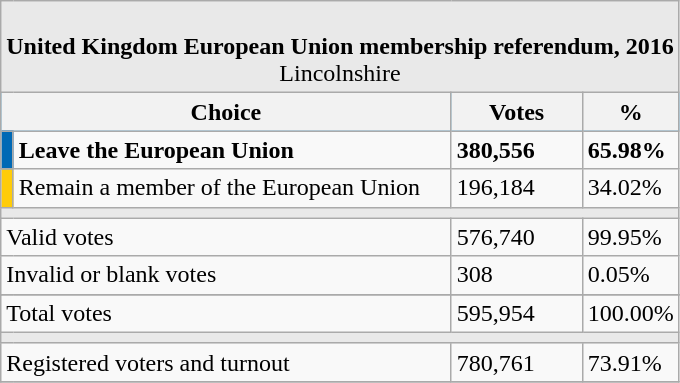<table class="wikitable">
<tr>
<td colspan="4" align="center" bgcolor="#E9E9E9"><br><strong>United Kingdom European Union membership referendum, 2016</strong><br>Lincolnshire</td>
</tr>
<tr align="center" bgcolor="#09a8ff">
<th colspan="2" width="250" align="left">Choice</th>
<th width="80">Votes</th>
<th width="50">%</th>
</tr>
<tr>
<td bgcolor="#0069b5"></td>
<td align="left"><strong>Leave the European Union</strong></td>
<td><strong>380,556</strong></td>
<td><strong>65.98%</strong></td>
</tr>
<tr>
<td bgcolor="#ffcc08" width="1"></td>
<td align="left">Remain a member of the European Union</td>
<td>196,184</td>
<td>34.02%</td>
</tr>
<tr>
<td colspan="4" bgcolor="#E9E9E9"></td>
</tr>
<tr>
<td colspan="2" align="left">Valid votes</td>
<td>576,740</td>
<td>99.95%</td>
</tr>
<tr>
<td colspan="2" align="left">Invalid or blank votes</td>
<td>308</td>
<td>0.05%</td>
</tr>
<tr>
</tr>
<tr>
<td colspan="2" align="left">Total votes</td>
<td>595,954</td>
<td>100.00%</td>
</tr>
<tr>
<td colspan="4" bgcolor="#E9E9E9"></td>
</tr>
<tr>
<td colspan="2" align="left">Registered voters and turnout</td>
<td>780,761</td>
<td>73.91%</td>
</tr>
<tr>
</tr>
</table>
